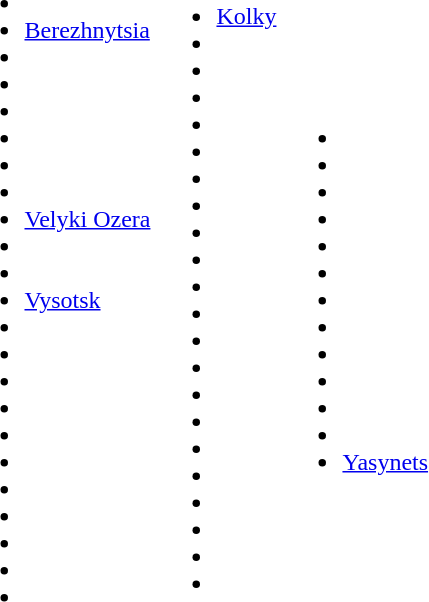<table>
<tr>
<td><br><ul><li> </li><li><a href='#'>Berezhnytsia</a></li><li></li><li></li><li></li><li></li><li></li><li></li><li><a href='#'>Velyki Ozera</a></li><li></li><li></li><li><a href='#'>Vysotsk</a></li><li></li><li></li><li></li><li></li><li></li><li></li><li></li><li></li><li></li><li></li><li></li></ul></td>
<td><br><ul><li><a href='#'>Kolky</a></li><li></li><li></li><li></li><li></li><li></li><li></li><li></li><li></li><li></li><li></li><li></li><li></li><li></li><li></li><li></li><li></li><li></li><li></li><li></li><li></li><li></li></ul></td>
<td><br><ul><li></li><li></li><li></li><li></li><li></li><li></li><li></li><li></li><li></li><li></li><li></li><li></li><li><a href='#'>Yasynets</a></li></ul></td>
</tr>
</table>
